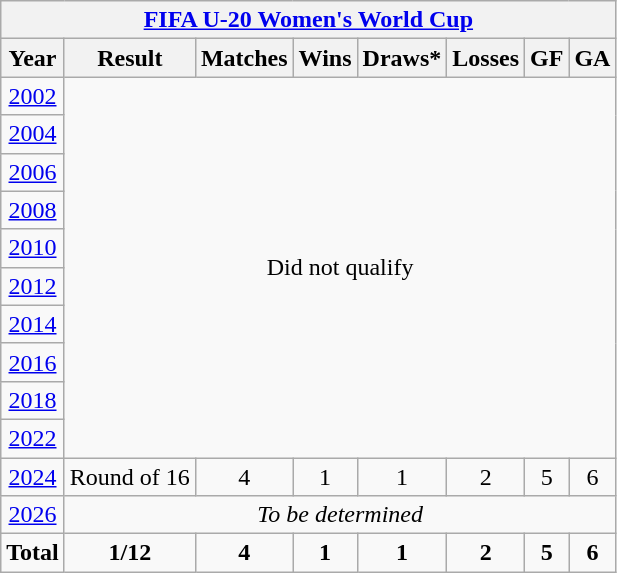<table class="wikitable" style="text-align: center;">
<tr>
<th colspan=10><a href='#'>FIFA U-20 Women's World Cup</a></th>
</tr>
<tr>
<th>Year</th>
<th>Result</th>
<th>Matches</th>
<th>Wins</th>
<th>Draws*</th>
<th>Losses</th>
<th>GF</th>
<th>GA</th>
</tr>
<tr>
<td> <a href='#'>2002</a></td>
<td rowspan=10 colspan=7>Did not qualify</td>
</tr>
<tr>
<td> <a href='#'>2004</a></td>
</tr>
<tr>
<td> <a href='#'>2006</a></td>
</tr>
<tr>
<td> <a href='#'>2008</a></td>
</tr>
<tr>
<td> <a href='#'>2010</a></td>
</tr>
<tr>
<td> <a href='#'>2012</a></td>
</tr>
<tr>
<td> <a href='#'>2014</a></td>
</tr>
<tr>
<td> <a href='#'>2016</a></td>
</tr>
<tr>
<td> <a href='#'>2018</a></td>
</tr>
<tr>
<td> <a href='#'>2022</a></td>
</tr>
<tr>
<td> <a href='#'>2024</a></td>
<td>Round of 16</td>
<td>4</td>
<td>1</td>
<td>1</td>
<td>2</td>
<td>5</td>
<td>6</td>
</tr>
<tr>
<td> <a href='#'>2026</a></td>
<td colspan=7><em>To be determined</em></td>
</tr>
<tr>
<td><strong>Total</strong></td>
<td><strong>1/12</strong></td>
<td><strong>4</strong></td>
<td><strong>1</strong></td>
<td><strong>1</strong></td>
<td><strong>2</strong></td>
<td><strong>5</strong></td>
<td><strong>6</strong></td>
</tr>
</table>
